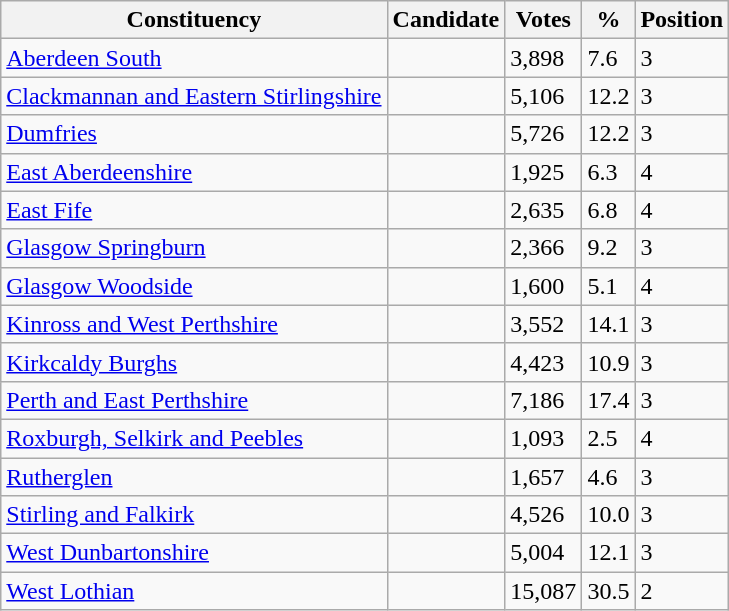<table class="wikitable sortable">
<tr>
<th>Constituency</th>
<th>Candidate</th>
<th>Votes</th>
<th>%</th>
<th>Position</th>
</tr>
<tr>
<td><a href='#'>Aberdeen South</a></td>
<td></td>
<td>3,898</td>
<td>7.6</td>
<td>3</td>
</tr>
<tr>
<td><a href='#'>Clackmannan and Eastern Stirlingshire</a></td>
<td></td>
<td>5,106</td>
<td>12.2</td>
<td>3</td>
</tr>
<tr>
<td><a href='#'>Dumfries</a></td>
<td></td>
<td>5,726</td>
<td>12.2</td>
<td>3</td>
</tr>
<tr>
<td><a href='#'>East Aberdeenshire</a></td>
<td></td>
<td>1,925</td>
<td>6.3</td>
<td>4</td>
</tr>
<tr>
<td><a href='#'>East Fife</a></td>
<td></td>
<td>2,635</td>
<td>6.8</td>
<td>4</td>
</tr>
<tr>
<td><a href='#'>Glasgow Springburn</a></td>
<td></td>
<td>2,366</td>
<td>9.2</td>
<td>3</td>
</tr>
<tr>
<td><a href='#'>Glasgow Woodside</a></td>
<td></td>
<td>1,600</td>
<td>5.1</td>
<td>4</td>
</tr>
<tr>
<td><a href='#'>Kinross and West Perthshire</a></td>
<td></td>
<td>3,552</td>
<td>14.1</td>
<td>3</td>
</tr>
<tr>
<td><a href='#'>Kirkcaldy Burghs</a></td>
<td></td>
<td>4,423</td>
<td>10.9</td>
<td>3</td>
</tr>
<tr>
<td><a href='#'>Perth and East Perthshire</a></td>
<td></td>
<td>7,186</td>
<td>17.4</td>
<td>3</td>
</tr>
<tr>
<td><a href='#'>Roxburgh, Selkirk and Peebles</a></td>
<td></td>
<td>1,093</td>
<td>2.5</td>
<td>4</td>
</tr>
<tr>
<td><a href='#'>Rutherglen</a></td>
<td></td>
<td>1,657</td>
<td>4.6</td>
<td>3</td>
</tr>
<tr>
<td><a href='#'>Stirling and Falkirk</a></td>
<td></td>
<td>4,526</td>
<td>10.0</td>
<td>3</td>
</tr>
<tr>
<td><a href='#'>West Dunbartonshire</a></td>
<td></td>
<td>5,004</td>
<td>12.1</td>
<td>3</td>
</tr>
<tr>
<td><a href='#'>West Lothian</a></td>
<td></td>
<td>15,087</td>
<td>30.5</td>
<td>2</td>
</tr>
</table>
